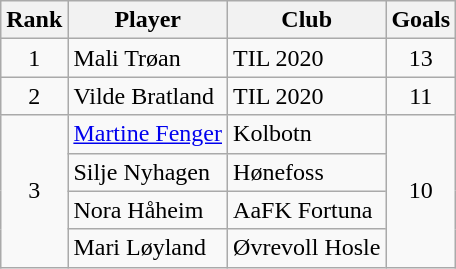<table class="wikitable" style="text-align:center">
<tr>
<th>Rank</th>
<th>Player</th>
<th>Club</th>
<th>Goals</th>
</tr>
<tr>
<td rowspan="1">1</td>
<td align="left"> Mali Trøan</td>
<td align="left">TIL 2020</td>
<td rowspan="1">13</td>
</tr>
<tr>
<td rowspan="1">2</td>
<td align="left"> Vilde Bratland</td>
<td align="left">TIL 2020</td>
<td rowspan="1">11</td>
</tr>
<tr>
<td rowspan="4">3</td>
<td align="left"> <a href='#'>Martine Fenger</a></td>
<td align="left">Kolbotn</td>
<td rowspan="4">10</td>
</tr>
<tr>
<td align="left"> Silje Nyhagen</td>
<td align="left">Hønefoss</td>
</tr>
<tr>
<td align="left"> Nora Håheim</td>
<td align="left">AaFK Fortuna</td>
</tr>
<tr>
<td align="left"> Mari Løyland</td>
<td align="left">Øvrevoll Hosle</td>
</tr>
</table>
